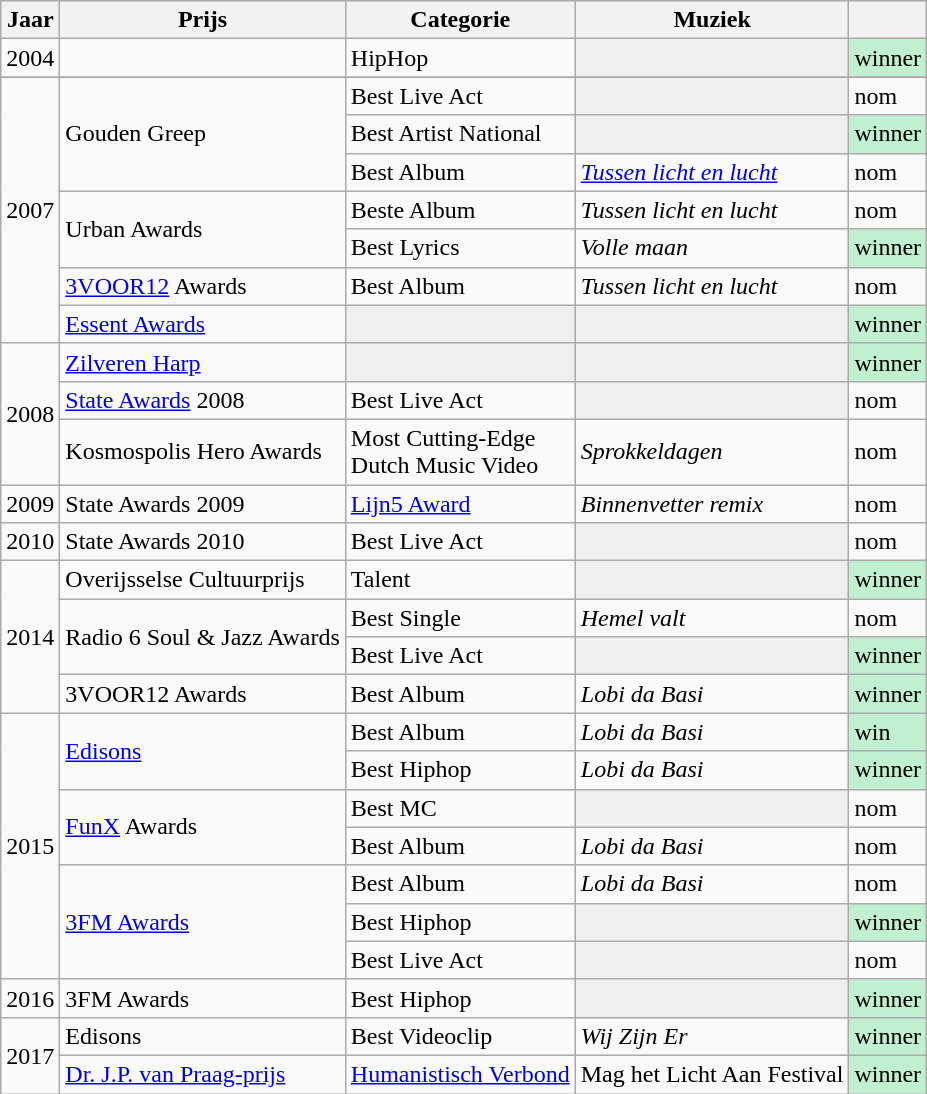<table class="wikitable">
<tr>
<th>Jaar</th>
<th>Prijs</th>
<th>Categorie</th>
<th>Muziek</th>
<th></th>
</tr>
<tr>
<td>2004</td>
<td></td>
<td>HipHop</td>
<td bgcolor=#efefef></td>
<td bgcolor=#C0F0D0>winner</td>
</tr>
<tr |2006||Gouden Greep||Belofte 2007||bgcolor=#efefef| ||bgcolor=#C0F0D0|win>
</tr>
<tr>
<td align="center" rowspan="7">2007</td>
<td align="left" rowspan="3">Gouden Greep</td>
<td>Best Live Act</td>
<td bgcolor=#efefef></td>
<td>nom</td>
</tr>
<tr>
<td>Best Artist National</td>
<td bgcolor=#efefef></td>
<td bgcolor=#C0F0D0>winner</td>
</tr>
<tr>
<td>Best Album</td>
<td><em><a href='#'>Tussen licht en lucht</a></em></td>
<td>nom</td>
</tr>
<tr>
<td align="left" rowspan="2">Urban Awards</td>
<td>Beste Album</td>
<td><em>Tussen licht en lucht</em></td>
<td>nom</td>
</tr>
<tr>
<td>Best Lyrics</td>
<td><em>Volle maan</em></td>
<td bgcolor=#C0F0D0>winner</td>
</tr>
<tr>
<td><a href='#'>3VOOR12</a> Awards</td>
<td>Best Album</td>
<td><em>Tussen licht en lucht</em></td>
<td>nom</td>
</tr>
<tr>
<td><a href='#'>Essent Awards</a></td>
<td bgcolor="#efefef"></td>
<td bgcolor=#efefef></td>
<td bgcolor=#C0F0D0>winner</td>
</tr>
<tr>
<td align="center" rowspan="3">2008</td>
<td><a href='#'>Zilveren Harp</a></td>
<td bgcolor=#efefef></td>
<td bgcolor=#efefef></td>
<td bgcolor=#C0F0D0>winner</td>
</tr>
<tr>
<td><a href='#'>State Awards</a> 2008</td>
<td>Best Live Act</td>
<td bgcolor=#efefef></td>
<td>nom</td>
</tr>
<tr>
<td>Kosmospolis Hero Awards</td>
<td>Most Cutting-Edge<br> Dutch Music Video</td>
<td><em>Sprokkeldagen</em></td>
<td>nom</td>
</tr>
<tr>
<td>2009</td>
<td>State Awards 2009</td>
<td><a href='#'>Lijn5 Award</a></td>
<td><em>Binnenvetter remix</em></td>
<td>nom</td>
</tr>
<tr>
<td>2010</td>
<td>State Awards 2010</td>
<td>Best Live Act</td>
<td bgcolor=#efefef></td>
<td>nom</td>
</tr>
<tr>
<td align="center" rowspan="4">2014</td>
<td>Overijsselse Cultuurprijs</td>
<td>Talent</td>
<td bgcolor=#efefef></td>
<td bgcolor=#C0F0D0>winner</td>
</tr>
<tr>
<td rowspan="2">Radio 6 Soul & Jazz Awards</td>
<td>Best Single</td>
<td><em>Hemel valt</em></td>
<td>nom</td>
</tr>
<tr>
<td>Best Live Act</td>
<td bgcolor=#efefef></td>
<td bgcolor=#C0F0D0>winner</td>
</tr>
<tr>
<td>3VOOR12 Awards</td>
<td>Best Album</td>
<td><em>Lobi da Basi</em></td>
<td bgcolor=#C0F0D0>winner</td>
</tr>
<tr>
<td align="center" rowspan="7">2015</td>
<td rowspan="2"><a href='#'>Edisons</a></td>
<td>Best Album</td>
<td><em>Lobi da Basi</em></td>
<td bgcolor=#C0F0D0>win</td>
</tr>
<tr>
<td>Best Hiphop</td>
<td><em>Lobi da Basi</em></td>
<td bgcolor=#C0F0D0>winner</td>
</tr>
<tr>
<td rowspan="2"><a href='#'>FunX</a> Awards</td>
<td>Best MC</td>
<td bgcolor=#efefef></td>
<td>nom</td>
</tr>
<tr>
<td>Best Album</td>
<td><em>Lobi da Basi</em></td>
<td>nom</td>
</tr>
<tr>
<td rowspan="3"><a href='#'>3FM Awards</a></td>
<td>Best Album</td>
<td><em>Lobi da Basi</em></td>
<td>nom</td>
</tr>
<tr>
<td>Best Hiphop</td>
<td bgcolor=#efefef></td>
<td bgcolor=#C0F0D0>winner</td>
</tr>
<tr>
<td>Best Live Act</td>
<td bgcolor=#efefef></td>
<td>nom</td>
</tr>
<tr>
<td>2016</td>
<td>3FM Awards</td>
<td>Best Hiphop</td>
<td bgcolor=#efefef></td>
<td bgcolor=#C0F0D0>winner</td>
</tr>
<tr>
<td align="center" rowspan="2">2017</td>
<td>Edisons</td>
<td>Best Videoclip</td>
<td><em>Wij Zijn Er</em></td>
<td bgcolor=#C0F0D0>winner</td>
</tr>
<tr>
<td><a href='#'>Dr. J.P. van Praag-prijs</a></td>
<td><a href='#'>Humanistisch Verbond</a></td>
<td>Mag het Licht Aan Festival</td>
<td bgcolor=#C0F0D0>winner</td>
</tr>
</table>
